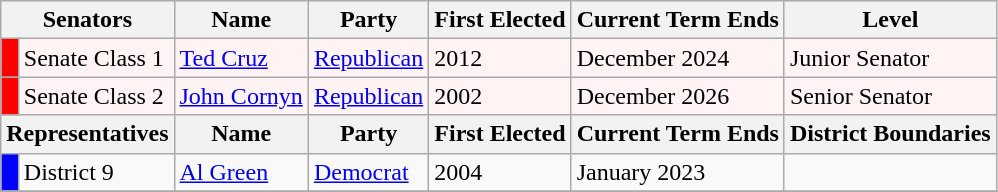<table class=wikitable>
<tr>
<th colspan="2"  style="text-align:center; vertical-align:bottom;"><strong>Senators</strong></th>
<th style="text-align:center; vertical-align:bottom;"><strong>Name</strong></th>
<th style="text-align:center; vertical-align:bottom;"><strong>Party</strong></th>
<th style="text-align:center; vertical-align:bottom;"><strong>First Elected</strong></th>
<th style="text-align:center; vertical-align:bottom;"><strong>Current Term Ends</strong></th>
<th style="text-align:center; vertical-align:bottom;"><strong>Level</strong></th>
</tr>
<tr>
<td style="background:red;"> </td>
<td style="background:#fff3f3">Senate Class 1</td>
<td style="background:#fff3f3"><a href='#'>Ted Cruz</a></td>
<td style="background:#fff3f3"><a href='#'>Republican</a></td>
<td style="background:#fff3f3">2012</td>
<td style="background:#fff3f3">December 2024</td>
<td style="background:#fff3f3">Junior Senator</td>
</tr>
<tr>
<td style="background:red;"> </td>
<td style="background:#fff3f3">Senate Class 2</td>
<td style="background:#fff3f3"><a href='#'>John Cornyn</a></td>
<td style="background:#fff3f3"><a href='#'>Republican</a></td>
<td style="background:#fff3f3">2002</td>
<td style="background:#fff3f3">December 2026</td>
<td style="background:#fff3f3">Senior Senator</td>
</tr>
<tr>
<th colspan="2"  style="text-align:center; vertical-align:bottom;"><strong>Representatives</strong></th>
<th style="text-align:center; vertical-align:bottom;"><strong>Name</strong></th>
<th style="text-align:center; vertical-align:bottom;"><strong>Party</strong></th>
<th style="text-align:center; vertical-align:bottom;"><strong>First Elected</strong></th>
<th style="text-align:center; vertical-align:bottom;"><strong>Current Term Ends</strong></th>
<th style="text-align:center; vertical-align:bottom;"><strong>District Boundaries</strong></th>
</tr>
<tr>
<td style="background:blue;"> </td>
<td>District 9</td>
<td><a href='#'>Al Green</a></td>
<td><a href='#'>Democrat</a></td>
<td>2004</td>
<td>January 2023</td>
<td></td>
</tr>
<tr>
</tr>
</table>
